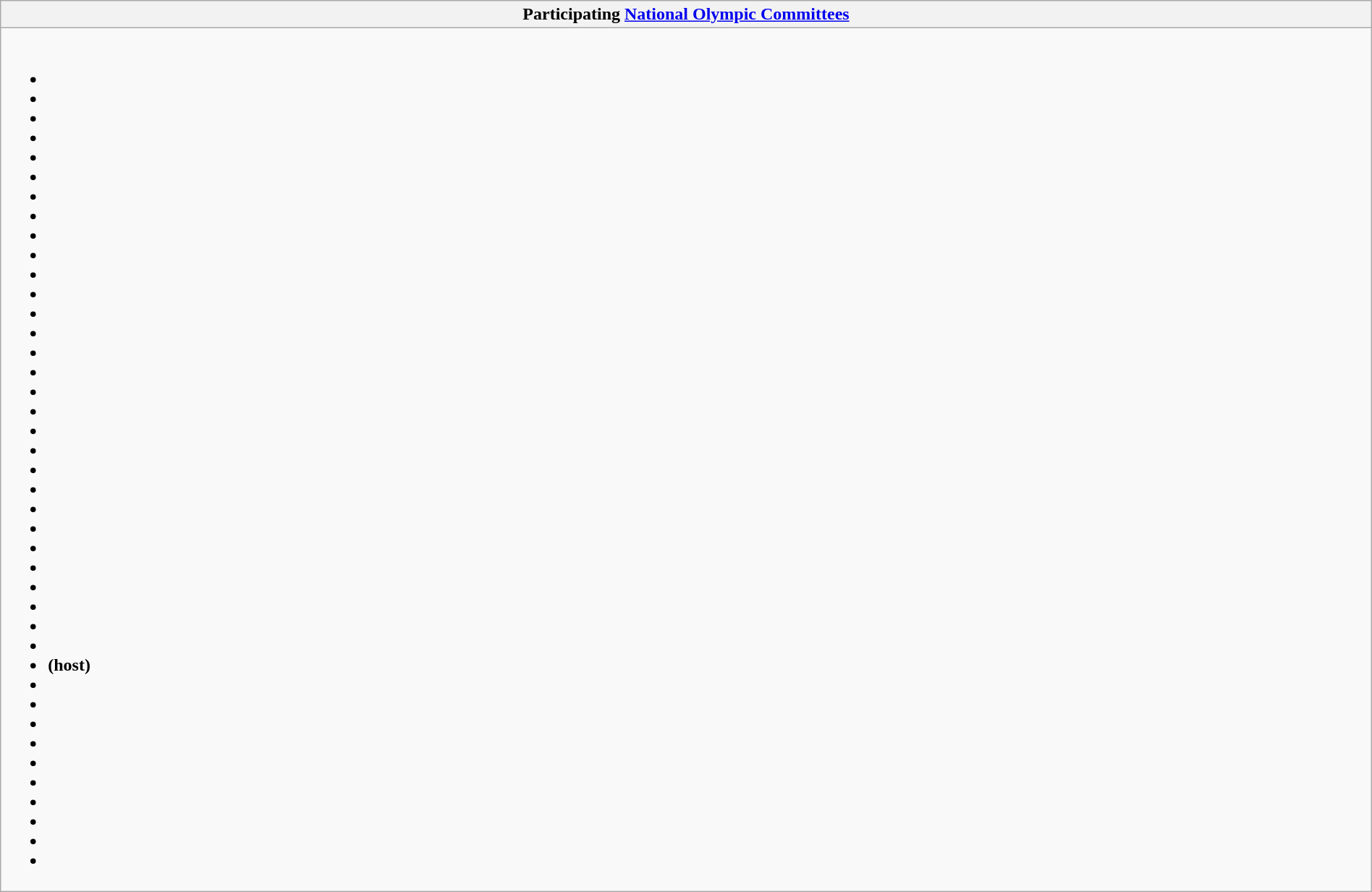<table class="wikitable mw-collapsible" style="width:100%;">
<tr>
<th>Participating <a href='#'>National Olympic Committees</a></th>
</tr>
<tr>
<td><br><ul><li></li><li></li><li></li><li></li><li></li><li></li><li></li><li></li><li></li><li></li><li></li><li></li><li></li><li></li><li></li><li></li><li></li><li></li><li></li><li></li><li></li><li></li><li></li><li></li><li></li><li></li><li></li><li></li><li></li><li></li><li> <strong>(host)</strong></li><li></li><li></li><li></li><li></li><li></li><li></li><li></li><li></li><li></li><li></li></ul></td>
</tr>
</table>
